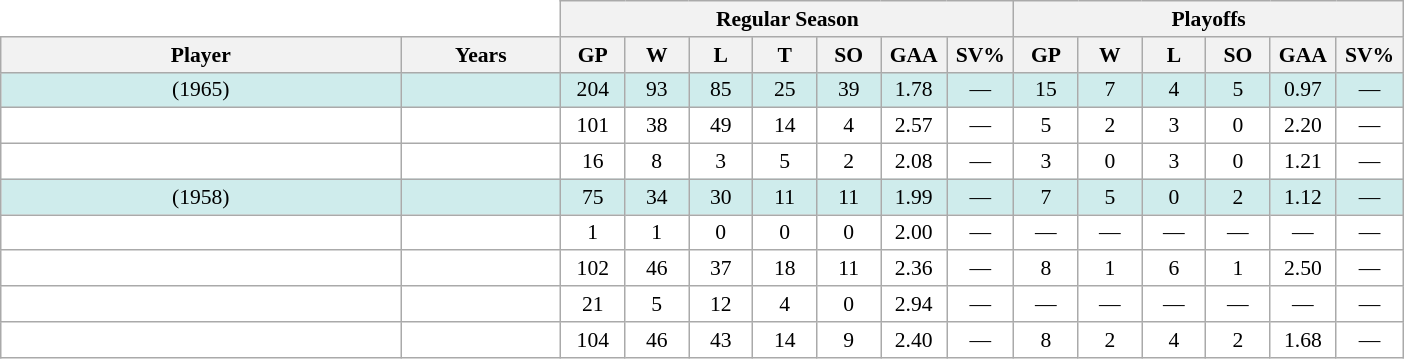<table class="wikitable sortable" style="text-align:center; border:0; background:white; width:65em; font-size:90%;">
<tr>
<th colspan=2 style="border:0; background:white;"></th>
<th colspan=7>Regular Season</th>
<th colspan=6>Playoffs</th>
</tr>
<tr>
<th style="width:25%;">Player</th>
<th style="width:10%;">Years</th>
<th data-sort-type="number" style="width:4%;">GP</th>
<th data-sort-type="number" style="width:4%;">W</th>
<th data-sort-type="number" style="width:4%;">L</th>
<th data-sort-type="number" style="width:4%;">T</th>
<th data-sort-type="number" style="width:4%;">SO</th>
<th data-sort-type="number" style="width:4%;">GAA</th>
<th data-sort-type="number" style="width:4%;">SV%</th>
<th data-sort-type="number" style="width:4%;">GP</th>
<th data-sort-type="number" style="width:4%;">W</th>
<th data-sort-type="number" style="width:4%;">L</th>
<th data-sort-type="number" style="width:4%;">SO</th>
<th data-sort-type="number" style="width:4%;">GAA</th>
<th data-sort-type="number" style="width:4%;">SV%</th>
</tr>
<tr style="background:#CFECEC;">
<td> (1965)</td>
<td></td>
<td>204</td>
<td>93</td>
<td>85</td>
<td>25</td>
<td>39</td>
<td>1.78</td>
<td>—</td>
<td>15</td>
<td>7</td>
<td>4</td>
<td>5</td>
<td>0.97</td>
<td>—</td>
</tr>
<tr>
<td></td>
<td></td>
<td>101</td>
<td>38</td>
<td>49</td>
<td>14</td>
<td>4</td>
<td>2.57</td>
<td>—</td>
<td>5</td>
<td>2</td>
<td>3</td>
<td>0</td>
<td>2.20</td>
<td>—</td>
</tr>
<tr>
<td></td>
<td></td>
<td>16</td>
<td>8</td>
<td>3</td>
<td>5</td>
<td>2</td>
<td>2.08</td>
<td>—</td>
<td>3</td>
<td>0</td>
<td>3</td>
<td>0</td>
<td>1.21</td>
<td>—</td>
</tr>
<tr style="background:#CFECEC;">
<td> (1958)</td>
<td></td>
<td>75</td>
<td>34</td>
<td>30</td>
<td>11</td>
<td>11</td>
<td>1.99</td>
<td>—</td>
<td>7</td>
<td>5</td>
<td>0</td>
<td>2</td>
<td>1.12</td>
<td>—</td>
</tr>
<tr>
<td></td>
<td></td>
<td>1</td>
<td>1</td>
<td>0</td>
<td>0</td>
<td>0</td>
<td>2.00</td>
<td>—</td>
<td>—</td>
<td>—</td>
<td>—</td>
<td>—</td>
<td>—</td>
<td>—</td>
</tr>
<tr>
<td></td>
<td></td>
<td>102</td>
<td>46</td>
<td>37</td>
<td>18</td>
<td>11</td>
<td>2.36</td>
<td>—</td>
<td>8</td>
<td>1</td>
<td>6</td>
<td>1</td>
<td>2.50</td>
<td>—</td>
</tr>
<tr>
<td></td>
<td></td>
<td>21</td>
<td>5</td>
<td>12</td>
<td>4</td>
<td>0</td>
<td>2.94</td>
<td>—</td>
<td>—</td>
<td>—</td>
<td>—</td>
<td>—</td>
<td>—</td>
<td>—</td>
</tr>
<tr>
<td></td>
<td></td>
<td>104</td>
<td>46</td>
<td>43</td>
<td>14</td>
<td>9</td>
<td>2.40</td>
<td>—</td>
<td>8</td>
<td>2</td>
<td>4</td>
<td>2</td>
<td>1.68</td>
<td>—</td>
</tr>
</table>
